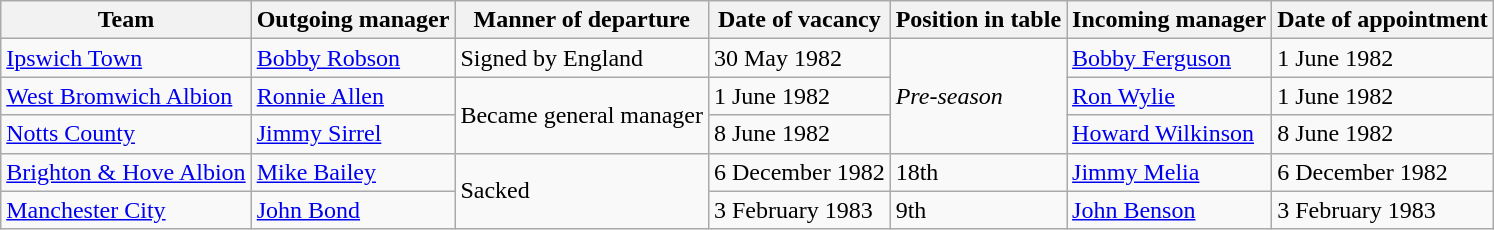<table class="wikitable">
<tr>
<th>Team</th>
<th>Outgoing manager</th>
<th>Manner of departure</th>
<th>Date of vacancy</th>
<th>Position in table</th>
<th>Incoming manager</th>
<th>Date of appointment</th>
</tr>
<tr>
<td><a href='#'>Ipswich Town</a></td>
<td> <a href='#'>Bobby Robson</a></td>
<td>Signed by England</td>
<td>30 May 1982</td>
<td Rowspan="3"><em>Pre-season</em></td>
<td> <a href='#'>Bobby Ferguson</a></td>
<td>1 June 1982</td>
</tr>
<tr>
<td><a href='#'>West Bromwich Albion</a></td>
<td> <a href='#'>Ronnie Allen</a></td>
<td Rowspan="2">Became general manager</td>
<td>1 June 1982</td>
<td> <a href='#'>Ron Wylie</a></td>
<td>1 June 1982</td>
</tr>
<tr>
<td><a href='#'>Notts County</a></td>
<td> <a href='#'>Jimmy Sirrel</a></td>
<td>8 June 1982</td>
<td> <a href='#'>Howard Wilkinson</a></td>
<td>8 June 1982</td>
</tr>
<tr>
<td><a href='#'>Brighton & Hove Albion</a></td>
<td> <a href='#'>Mike Bailey</a></td>
<td rowspan="2">Sacked</td>
<td>6 December 1982</td>
<td>18th</td>
<td> <a href='#'>Jimmy Melia</a></td>
<td>6 December 1982</td>
</tr>
<tr>
<td><a href='#'>Manchester City</a></td>
<td> <a href='#'>John Bond</a></td>
<td>3 February 1983</td>
<td>9th</td>
<td> <a href='#'>John Benson</a></td>
<td>3 February 1983</td>
</tr>
</table>
